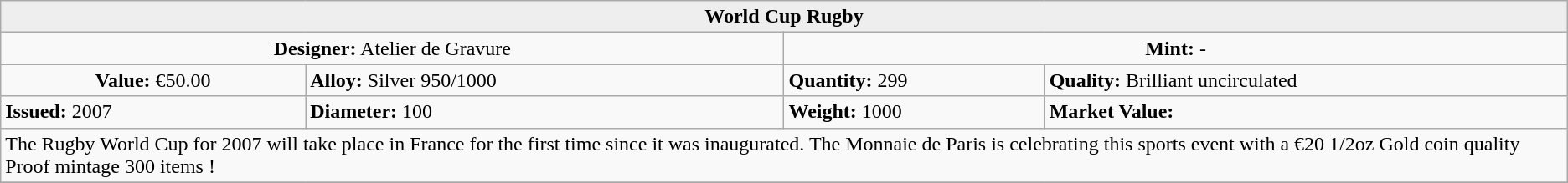<table class="wikitable">
<tr>
<th colspan="4" align=center style="background:#eeeeee;">World Cup Rugby</th>
</tr>
<tr>
<td colspan="2" width="50%" align=center><strong>Designer:</strong>	Atelier de Gravure</td>
<td colspan="2" width="50%" align=center><strong>Mint:</strong> -</td>
</tr>
<tr>
<td align=center><strong>Value:</strong>	€50.00</td>
<td><strong>Alloy:</strong>	Silver 950/1000</td>
<td><strong>Quantity:</strong>	299</td>
<td><strong>Quality:</strong>	Brilliant uncirculated</td>
</tr>
<tr>
<td><strong>Issued:</strong>	2007</td>
<td><strong>Diameter:</strong>	100</td>
<td><strong>Weight:</strong>	1000</td>
<td><strong>Market Value:</strong></td>
</tr>
<tr>
<td colspan="4" align=left>The Rugby World Cup for 2007 will take place in France for the first time since it was inaugurated. The Monnaie de Paris is celebrating this sports event with a €20 1/2oz Gold coin quality Proof mintage 300 items !</td>
</tr>
<tr>
</tr>
</table>
